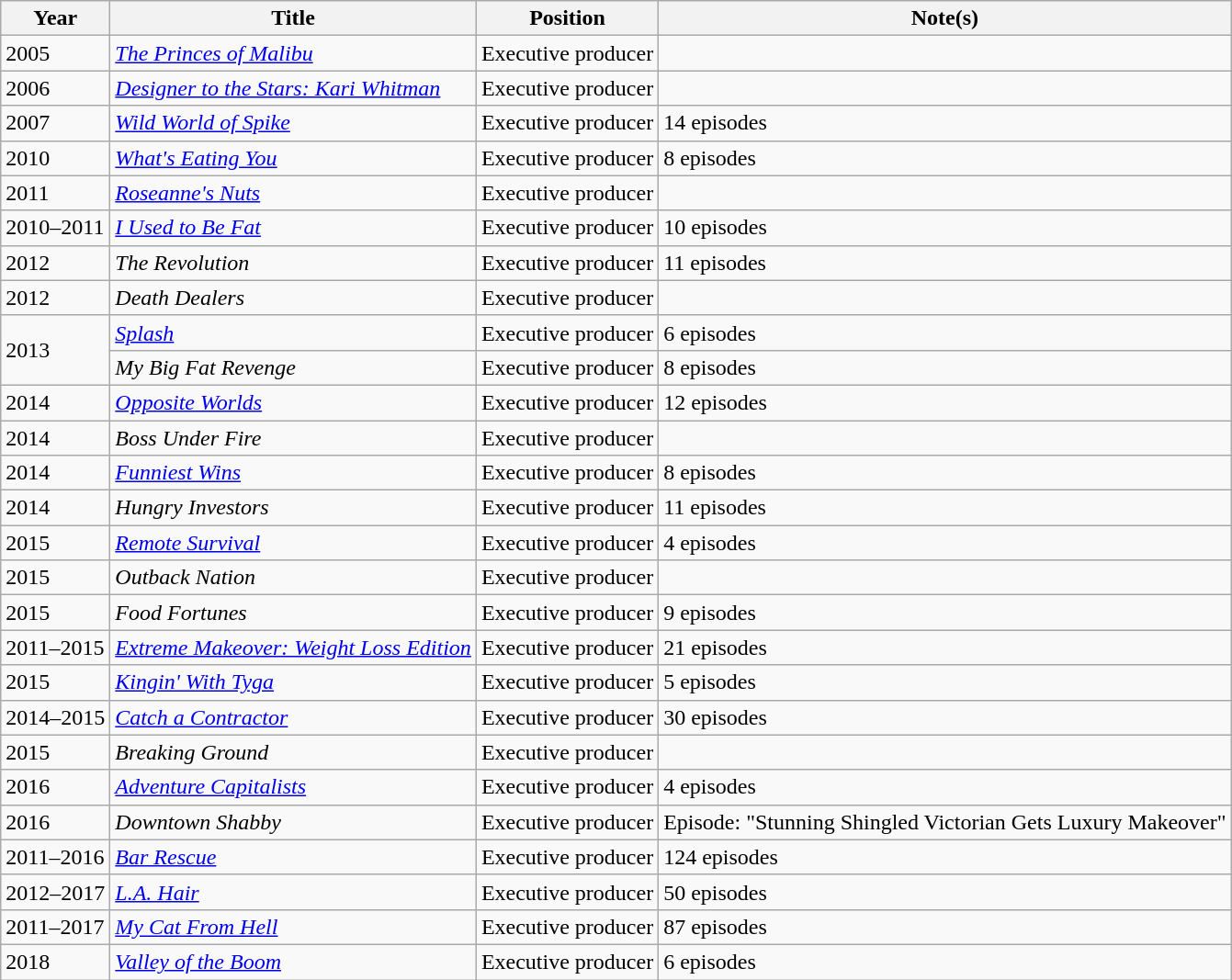<table class="wikitable">
<tr>
<th>Year</th>
<th>Title</th>
<th>Position</th>
<th>Note(s)</th>
</tr>
<tr>
<td>2005</td>
<td><em><a href='#'>The Princes of Malibu</a></em></td>
<td>Executive producer</td>
<td></td>
</tr>
<tr>
<td>2006</td>
<td><em><a href='#'>Designer to the Stars: Kari Whitman</a></em></td>
<td>Executive producer</td>
<td></td>
</tr>
<tr>
<td>2007</td>
<td><em><a href='#'>Wild World of Spike</a></em></td>
<td>Executive producer</td>
<td>14 episodes</td>
</tr>
<tr>
<td>2010</td>
<td><em><a href='#'>What's Eating You</a></em></td>
<td>Executive producer</td>
<td>8 episodes</td>
</tr>
<tr>
<td>2011</td>
<td><em><a href='#'>Roseanne's Nuts</a></em></td>
<td>Executive producer</td>
<td></td>
</tr>
<tr>
<td>2010–2011</td>
<td><em><a href='#'>I Used to Be Fat</a></em></td>
<td>Executive producer</td>
<td>10 episodes</td>
</tr>
<tr>
<td>2012</td>
<td><em>The Revolution</em></td>
<td>Executive producer</td>
<td>11 episodes</td>
</tr>
<tr>
<td>2012</td>
<td><em>Death Dealers</em></td>
<td>Executive producer</td>
<td></td>
</tr>
<tr>
<td rowspan="2">2013</td>
<td><em><a href='#'>Splash</a></em></td>
<td>Executive producer</td>
<td>6 episodes</td>
</tr>
<tr>
<td><em>My Big Fat Revenge</em></td>
<td>Executive producer</td>
<td>8 episodes</td>
</tr>
<tr>
<td>2014</td>
<td><em><a href='#'>Opposite Worlds</a></em></td>
<td>Executive producer</td>
<td>12 episodes</td>
</tr>
<tr>
<td>2014</td>
<td><em>Boss Under Fire</em></td>
<td>Executive producer</td>
<td></td>
</tr>
<tr>
<td>2014</td>
<td><em><a href='#'>Funniest Wins</a></em></td>
<td>Executive producer</td>
<td>8 episodes</td>
</tr>
<tr>
<td>2014</td>
<td><em>Hungry Investors</em></td>
<td>Executive producer</td>
<td>11 episodes</td>
</tr>
<tr>
<td>2015</td>
<td><em><a href='#'>Remote Survival</a></em></td>
<td>Executive producer</td>
<td>4 episodes</td>
</tr>
<tr>
<td>2015</td>
<td><em>Outback Nation</em></td>
<td>Executive producer</td>
<td></td>
</tr>
<tr>
<td>2015</td>
<td><em>Food Fortunes</em></td>
<td>Executive producer</td>
<td>9 episodes</td>
</tr>
<tr>
<td>2011–2015</td>
<td><em><a href='#'>Extreme Makeover: Weight Loss Edition</a></em></td>
<td>Executive producer</td>
<td>21 episodes</td>
</tr>
<tr>
<td>2015</td>
<td><em><a href='#'>Kingin' With Tyga</a></em></td>
<td>Executive producer</td>
<td>5 episodes</td>
</tr>
<tr>
<td>2014–2015</td>
<td><em><a href='#'>Catch a Contractor</a></em></td>
<td>Executive producer</td>
<td>30 episodes</td>
</tr>
<tr>
<td>2015</td>
<td><em>Breaking Ground</em></td>
<td>Executive producer</td>
<td></td>
</tr>
<tr>
<td>2016</td>
<td><em><a href='#'>Adventure Capitalists</a></em></td>
<td>Executive producer</td>
<td>4 episodes</td>
</tr>
<tr>
<td>2016</td>
<td><em>Downtown Shabby</em></td>
<td>Executive producer</td>
<td>Episode: "Stunning Shingled Victorian Gets Luxury Makeover"</td>
</tr>
<tr>
<td>2011–2016</td>
<td><em><a href='#'>Bar Rescue</a></em></td>
<td>Executive producer</td>
<td>124 episodes</td>
</tr>
<tr>
<td>2012–2017</td>
<td><em><a href='#'>L.A. Hair</a></em></td>
<td>Executive producer</td>
<td>50 episodes</td>
</tr>
<tr>
<td>2011–2017</td>
<td><em><a href='#'>My Cat From Hell</a></em></td>
<td>Executive producer</td>
<td>87 episodes</td>
</tr>
<tr>
<td>2018</td>
<td><em><a href='#'>Valley of the Boom</a></em></td>
<td>Executive producer</td>
<td>6 episodes</td>
</tr>
</table>
